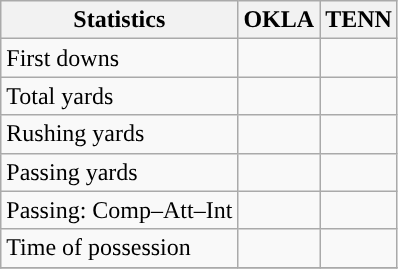<table class="wikitable" style="float: left;">
<tr>
<th>Statistics</th>
<th>OKLA</th>
<th>TENN</th>
</tr>
<tr>
<td>First downs</td>
<td></td>
<td></td>
</tr>
<tr>
<td>Total yards</td>
<td></td>
<td></td>
</tr>
<tr>
<td>Rushing yards</td>
<td></td>
<td></td>
</tr>
<tr>
<td>Passing yards</td>
<td></td>
<td></td>
</tr>
<tr>
<td>Passing: Comp–Att–Int</td>
<td></td>
<td></td>
</tr>
<tr>
<td>Time of possession</td>
<td></td>
<td></td>
</tr>
<tr>
</tr>
</table>
